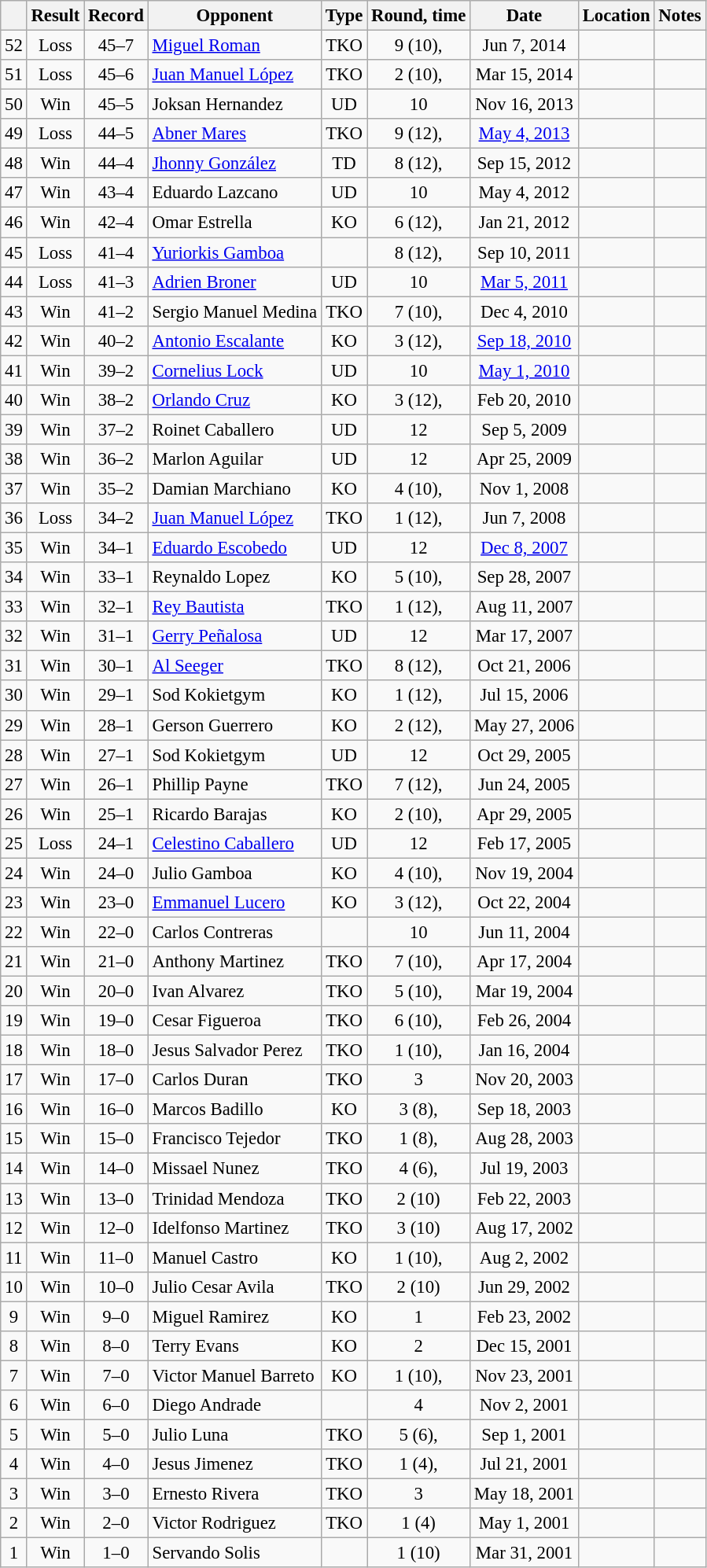<table class="wikitable" style="text-align:center; font-size:95%">
<tr>
<th></th>
<th>Result</th>
<th>Record</th>
<th>Opponent</th>
<th>Type</th>
<th>Round, time</th>
<th>Date</th>
<th>Location</th>
<th>Notes</th>
</tr>
<tr>
<td>52</td>
<td>Loss</td>
<td>45–7</td>
<td style="text-align:left;"><a href='#'>Miguel Roman</a></td>
<td>TKO</td>
<td>9 (10), </td>
<td>Jun 7, 2014</td>
<td style="text-align:left;"></td>
<td style="text-align:left;"></td>
</tr>
<tr>
<td>51</td>
<td>Loss</td>
<td>45–6</td>
<td style="text-align:left;"><a href='#'>Juan Manuel López</a></td>
<td>TKO</td>
<td>2 (10), </td>
<td>Mar 15, 2014</td>
<td style="text-align:left;"></td>
<td style="text-align:left;"></td>
</tr>
<tr>
<td>50</td>
<td>Win</td>
<td>45–5</td>
<td style="text-align:left;">Joksan Hernandez</td>
<td>UD</td>
<td>10</td>
<td>Nov 16, 2013</td>
<td style="text-align:left;"></td>
<td></td>
</tr>
<tr>
<td>49</td>
<td>Loss</td>
<td>44–5</td>
<td style="text-align:left;"><a href='#'>Abner Mares</a></td>
<td>TKO</td>
<td>9 (12), </td>
<td><a href='#'>May 4, 2013</a></td>
<td style="text-align:left;"></td>
<td style="text-align:left;"></td>
</tr>
<tr>
<td>48</td>
<td>Win</td>
<td>44–4</td>
<td style="text-align:left;"><a href='#'>Jhonny González</a></td>
<td>TD</td>
<td>8 (12), </td>
<td>Sep 15, 2012</td>
<td style="text-align:left;"></td>
<td style="text-align:left;"></td>
</tr>
<tr>
<td>47</td>
<td>Win</td>
<td>43–4</td>
<td style="text-align:left;">Eduardo Lazcano</td>
<td>UD</td>
<td>10</td>
<td>May 4, 2012</td>
<td style="text-align:left;"></td>
<td style="text-align:left;"></td>
</tr>
<tr>
<td>46</td>
<td>Win</td>
<td>42–4</td>
<td style="text-align:left;">Omar Estrella</td>
<td>KO</td>
<td>6 (12), </td>
<td>Jan 21, 2012</td>
<td style="text-align:left;"></td>
<td style="text-align:left;"></td>
</tr>
<tr>
<td>45</td>
<td>Loss</td>
<td>41–4</td>
<td style="text-align:left;"><a href='#'>Yuriorkis Gamboa</a></td>
<td></td>
<td>8 (12), </td>
<td>Sep 10, 2011</td>
<td style="text-align:left;"></td>
<td style="text-align:left;"></td>
</tr>
<tr>
<td>44</td>
<td>Loss</td>
<td>41–3</td>
<td style="text-align:left;"><a href='#'>Adrien Broner</a></td>
<td>UD</td>
<td>10</td>
<td><a href='#'>Mar 5, 2011</a></td>
<td style="text-align:left;"></td>
<td style="text-align:left;"></td>
</tr>
<tr>
<td>43</td>
<td>Win</td>
<td>41–2</td>
<td style="text-align:left;">Sergio Manuel Medina</td>
<td>TKO</td>
<td>7 (10), </td>
<td>Dec 4, 2010</td>
<td style="text-align:left;"></td>
<td></td>
</tr>
<tr>
<td>42</td>
<td>Win</td>
<td>40–2</td>
<td style="text-align:left;"><a href='#'>Antonio Escalante</a></td>
<td>KO</td>
<td>3 (12), </td>
<td><a href='#'>Sep 18, 2010</a></td>
<td style="text-align:left;"></td>
<td></td>
</tr>
<tr>
<td>41</td>
<td>Win</td>
<td>39–2</td>
<td style="text-align:left;"><a href='#'>Cornelius Lock</a></td>
<td>UD</td>
<td>10</td>
<td><a href='#'>May 1, 2010</a></td>
<td style="text-align:left;"></td>
<td style="text-align:left;"></td>
</tr>
<tr>
<td>40</td>
<td>Win</td>
<td>38–2</td>
<td style="text-align:left;"><a href='#'>Orlando Cruz</a></td>
<td>KO</td>
<td>3 (12), </td>
<td>Feb 20, 2010</td>
<td style="text-align:left;"></td>
<td style="text-align:left;"></td>
</tr>
<tr>
<td>39</td>
<td>Win</td>
<td>37–2</td>
<td style="text-align:left;">Roinet Caballero</td>
<td>UD</td>
<td>12</td>
<td>Sep 5, 2009</td>
<td style="text-align:left;"></td>
<td></td>
</tr>
<tr>
<td>38</td>
<td>Win</td>
<td>36–2</td>
<td style="text-align:left;">Marlon Aguilar</td>
<td>UD</td>
<td>12</td>
<td>Apr 25, 2009</td>
<td style="text-align:left;"></td>
<td style="text-align:left;"></td>
</tr>
<tr>
<td>37</td>
<td>Win</td>
<td>35–2</td>
<td style="text-align:left;">Damian Marchiano</td>
<td>KO</td>
<td>4 (10), </td>
<td>Nov 1, 2008</td>
<td style="text-align:left;"></td>
<td></td>
</tr>
<tr>
<td>36</td>
<td>Loss</td>
<td>34–2</td>
<td style="text-align:left;"><a href='#'>Juan Manuel López</a></td>
<td>TKO</td>
<td>1 (12), </td>
<td>Jun 7, 2008</td>
<td style="text-align:left;"></td>
<td style="text-align:left;"></td>
</tr>
<tr>
<td>35</td>
<td>Win</td>
<td>34–1</td>
<td style="text-align:left;"><a href='#'>Eduardo Escobedo</a></td>
<td>UD</td>
<td>12</td>
<td><a href='#'>Dec 8, 2007</a></td>
<td style="text-align:left;"></td>
<td style="text-align:left;"></td>
</tr>
<tr>
<td>34</td>
<td>Win</td>
<td>33–1</td>
<td style="text-align:left;">Reynaldo Lopez</td>
<td>KO</td>
<td>5 (10), </td>
<td>Sep 28, 2007</td>
<td style="text-align:left;"></td>
<td style="text-align:left;"></td>
</tr>
<tr>
<td>33</td>
<td>Win</td>
<td>32–1</td>
<td style="text-align:left;"><a href='#'>Rey Bautista</a></td>
<td>TKO</td>
<td>1 (12), </td>
<td>Aug 11, 2007</td>
<td style="text-align:left;"></td>
<td style="text-align:left;"></td>
</tr>
<tr>
<td>32</td>
<td>Win</td>
<td>31–1</td>
<td style="text-align:left;"><a href='#'>Gerry Peñalosa</a></td>
<td>UD</td>
<td>12</td>
<td>Mar 17, 2007</td>
<td style="text-align:left;"></td>
<td style="text-align:left;"></td>
</tr>
<tr>
<td>31</td>
<td>Win</td>
<td>30–1</td>
<td style="text-align:left;"><a href='#'>Al Seeger</a></td>
<td>TKO</td>
<td>8 (12), </td>
<td>Oct 21, 2006</td>
<td style="text-align:left;"></td>
<td style="text-align:left;"></td>
</tr>
<tr>
<td>30</td>
<td>Win</td>
<td>29–1</td>
<td style="text-align:left;">Sod Kokietgym</td>
<td>KO</td>
<td>1 (12), </td>
<td>Jul 15, 2006</td>
<td style="text-align:left;"></td>
<td style="text-align:left;"></td>
</tr>
<tr>
<td>29</td>
<td>Win</td>
<td>28–1</td>
<td style="text-align:left;">Gerson Guerrero</td>
<td>KO</td>
<td>2 (12), </td>
<td>May 27, 2006</td>
<td style="text-align:left;"></td>
<td style="text-align:left;"></td>
</tr>
<tr>
<td>28</td>
<td>Win</td>
<td>27–1</td>
<td style="text-align:left;">Sod Kokietgym</td>
<td>UD</td>
<td>12</td>
<td>Oct 29, 2005</td>
<td style="text-align:left;"></td>
<td style="text-align:left;"></td>
</tr>
<tr>
<td>27</td>
<td>Win</td>
<td>26–1</td>
<td style="text-align:left;">Phillip Payne</td>
<td>TKO</td>
<td>7 (12), </td>
<td>Jun 24, 2005</td>
<td style="text-align:left;"></td>
<td style="text-align:left;"></td>
</tr>
<tr>
<td>26</td>
<td>Win</td>
<td>25–1</td>
<td style="text-align:left;">Ricardo Barajas</td>
<td>KO</td>
<td>2 (10), </td>
<td>Apr 29, 2005</td>
<td style="text-align:left;"></td>
<td></td>
</tr>
<tr>
<td>25</td>
<td>Loss</td>
<td>24–1</td>
<td style="text-align:left;"><a href='#'>Celestino Caballero</a></td>
<td>UD</td>
<td>12</td>
<td>Feb 17, 2005</td>
<td style="text-align:left;"></td>
<td></td>
</tr>
<tr>
<td>24</td>
<td>Win</td>
<td>24–0</td>
<td style="text-align:left;">Julio Gamboa</td>
<td>KO</td>
<td>4 (10), </td>
<td>Nov 19, 2004</td>
<td style="text-align:left;"></td>
<td style="text-align:left;"></td>
</tr>
<tr>
<td>23</td>
<td>Win</td>
<td>23–0</td>
<td style="text-align:left;"><a href='#'>Emmanuel Lucero</a></td>
<td>KO</td>
<td>3 (12), </td>
<td>Oct 22, 2004</td>
<td style="text-align:left;"></td>
<td style="text-align:left;"></td>
</tr>
<tr>
<td>22</td>
<td>Win</td>
<td>22–0</td>
<td style="text-align:left;">Carlos Contreras</td>
<td></td>
<td>10</td>
<td>Jun 11, 2004</td>
<td style="text-align:left;"></td>
<td></td>
</tr>
<tr>
<td>21</td>
<td>Win</td>
<td>21–0</td>
<td style="text-align:left;">Anthony Martinez</td>
<td>TKO</td>
<td>7 (10), </td>
<td>Apr 17, 2004</td>
<td style="text-align:left;"></td>
<td></td>
</tr>
<tr>
<td>20</td>
<td>Win</td>
<td>20–0</td>
<td style="text-align:left;">Ivan Alvarez</td>
<td>TKO</td>
<td>5 (10), </td>
<td>Mar 19, 2004</td>
<td style="text-align:left;"></td>
<td></td>
</tr>
<tr>
<td>19</td>
<td>Win</td>
<td>19–0</td>
<td style="text-align:left;">Cesar Figueroa</td>
<td>TKO</td>
<td>6 (10), </td>
<td>Feb 26, 2004</td>
<td style="text-align:left;"></td>
<td></td>
</tr>
<tr>
<td>18</td>
<td>Win</td>
<td>18–0</td>
<td style="text-align:left;">Jesus Salvador Perez</td>
<td>TKO</td>
<td>1 (10), </td>
<td>Jan 16, 2004</td>
<td style="text-align:left;"></td>
<td></td>
</tr>
<tr>
<td>17</td>
<td>Win</td>
<td>17–0</td>
<td style="text-align:left;">Carlos Duran</td>
<td>TKO</td>
<td>3</td>
<td>Nov 20, 2003</td>
<td style="text-align:left;"></td>
<td></td>
</tr>
<tr>
<td>16</td>
<td>Win</td>
<td>16–0</td>
<td style="text-align:left;">Marcos Badillo</td>
<td>KO</td>
<td>3 (8), </td>
<td>Sep 18, 2003</td>
<td style="text-align:left;"></td>
<td></td>
</tr>
<tr>
<td>15</td>
<td>Win</td>
<td>15–0</td>
<td style="text-align:left;">Francisco Tejedor</td>
<td>TKO</td>
<td>1 (8), </td>
<td>Aug 28, 2003</td>
<td style="text-align:left;"></td>
<td></td>
</tr>
<tr>
<td>14</td>
<td>Win</td>
<td>14–0</td>
<td style="text-align:left;">Missael Nunez</td>
<td>TKO</td>
<td>4 (6), </td>
<td>Jul 19, 2003</td>
<td style="text-align:left;"></td>
<td></td>
</tr>
<tr>
<td>13</td>
<td>Win</td>
<td>13–0</td>
<td style="text-align:left;">Trinidad Mendoza</td>
<td>TKO</td>
<td>2 (10)</td>
<td>Feb 22, 2003</td>
<td style="text-align:left;"></td>
<td style="text-align:left;"></td>
</tr>
<tr>
<td>12</td>
<td>Win</td>
<td>12–0</td>
<td style="text-align:left;">Idelfonso Martinez</td>
<td>TKO</td>
<td>3 (10)</td>
<td>Aug 17, 2002</td>
<td style="text-align:left;"></td>
<td style="text-align:left;"></td>
</tr>
<tr>
<td>11</td>
<td>Win</td>
<td>11–0</td>
<td style="text-align:left;">Manuel Castro</td>
<td>KO</td>
<td>1 (10), </td>
<td>Aug 2, 2002</td>
<td style="text-align:left;"></td>
<td></td>
</tr>
<tr>
<td>10</td>
<td>Win</td>
<td>10–0</td>
<td style="text-align:left;">Julio Cesar Avila</td>
<td>TKO</td>
<td>2 (10)</td>
<td>Jun 29, 2002</td>
<td style="text-align:left;"></td>
<td></td>
</tr>
<tr>
<td>9</td>
<td>Win</td>
<td>9–0</td>
<td style="text-align:left;">Miguel Ramirez</td>
<td>KO</td>
<td>1</td>
<td>Feb 23, 2002</td>
<td style="text-align:left;"></td>
<td></td>
</tr>
<tr>
<td>8</td>
<td>Win</td>
<td>8–0</td>
<td style="text-align:left;">Terry Evans</td>
<td>KO</td>
<td>2</td>
<td>Dec 15, 2001</td>
<td style="text-align:left;"></td>
<td></td>
</tr>
<tr>
<td>7</td>
<td>Win</td>
<td>7–0</td>
<td style="text-align:left;">Victor Manuel Barreto</td>
<td>KO</td>
<td>1 (10), </td>
<td>Nov 23, 2001</td>
<td style="text-align:left;"></td>
<td></td>
</tr>
<tr>
<td>6</td>
<td>Win</td>
<td>6–0</td>
<td style="text-align:left;">Diego Andrade</td>
<td></td>
<td>4</td>
<td>Nov 2, 2001</td>
<td style="text-align:left;"></td>
<td></td>
</tr>
<tr>
<td>5</td>
<td>Win</td>
<td>5–0</td>
<td style="text-align:left;">Julio Luna</td>
<td>TKO</td>
<td>5 (6), </td>
<td>Sep 1, 2001</td>
<td style="text-align:left;"></td>
<td></td>
</tr>
<tr>
<td>4</td>
<td>Win</td>
<td>4–0</td>
<td style="text-align:left;">Jesus Jimenez</td>
<td>TKO</td>
<td>1 (4), </td>
<td>Jul 21, 2001</td>
<td style="text-align:left;"></td>
<td></td>
</tr>
<tr>
<td>3</td>
<td>Win</td>
<td>3–0</td>
<td style="text-align:left;">Ernesto Rivera</td>
<td>TKO</td>
<td>3</td>
<td>May 18, 2001</td>
<td style="text-align:left;"></td>
<td></td>
</tr>
<tr>
<td>2</td>
<td>Win</td>
<td>2–0</td>
<td style="text-align:left;">Victor Rodriguez</td>
<td>TKO</td>
<td>1 (4)</td>
<td>May 1, 2001</td>
<td style="text-align:left;"></td>
<td></td>
</tr>
<tr>
<td>1</td>
<td>Win</td>
<td>1–0</td>
<td style="text-align:left;">Servando Solis</td>
<td></td>
<td>1 (10)</td>
<td>Mar 31, 2001</td>
<td style="text-align:left;"></td>
<td></td>
</tr>
</table>
